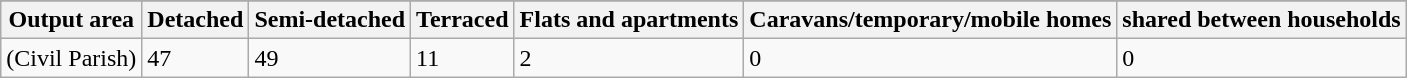<table class="wikitable">
<tr>
</tr>
<tr>
<th>Output area</th>
<th>Detached</th>
<th>Semi-detached</th>
<th>Terraced</th>
<th>Flats and apartments</th>
<th>Caravans/temporary/mobile homes</th>
<th>shared between households<br></th>
</tr>
<tr>
<td>(Civil Parish)</td>
<td>47</td>
<td>49</td>
<td>11</td>
<td>2</td>
<td>0</td>
<td>0</td>
</tr>
</table>
